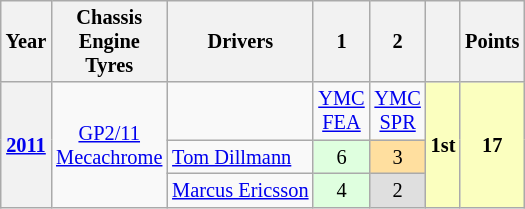<table class="wikitable" style="text-align:center; font-size:85%;">
<tr>
<th>Year</th>
<th>Chassis<br>Engine<br>Tyres</th>
<th>Drivers</th>
<th>1</th>
<th>2</th>
<th></th>
<th>Points</th>
</tr>
<tr>
<th rowspan=3><a href='#'>2011</a></th>
<td rowspan=3><a href='#'>GP2/11</a><br><a href='#'>Mecachrome</a><br></td>
<td></td>
<td><a href='#'>YMC<br>FEA</a></td>
<td><a href='#'>YMC<br>SPR</a></td>
<td rowspan=3 bgcolor="#FBFFBF"><strong>1st</strong></td>
<td rowspan=3 bgcolor="#FBFFBF"><strong>17</strong></td>
</tr>
<tr>
<td align=left> <a href='#'>Tom Dillmann</a></td>
<td bgcolor="#DFFFDF">6</td>
<td bgcolor="#FFDF9F">3</td>
</tr>
<tr>
<td align=left> <a href='#'>Marcus Ericsson</a></td>
<td bgcolor="#DFFFDF">4</td>
<td bgcolor="#DFDFDF">2</td>
</tr>
</table>
